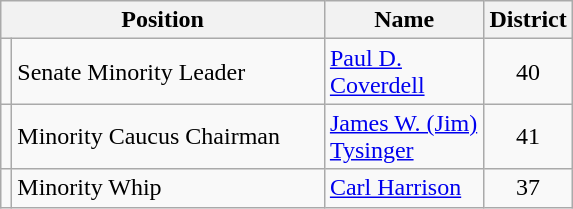<table class="wikitable">
<tr>
<th colspan=2 align=center>Position</th>
<th width="099" align=center>Name</th>
<th align=center>District</th>
</tr>
<tr>
<td></td>
<td width="201">Senate Minority Leader</td>
<td><a href='#'>Paul D. Coverdell</a></td>
<td align=center>40</td>
</tr>
<tr>
<td></td>
<td>Minority Caucus Chairman</td>
<td><a href='#'>James W. (Jim) Tysinger</a></td>
<td align=center>41</td>
</tr>
<tr>
<td></td>
<td>Minority Whip</td>
<td><a href='#'>Carl Harrison</a></td>
<td align=center>37</td>
</tr>
</table>
